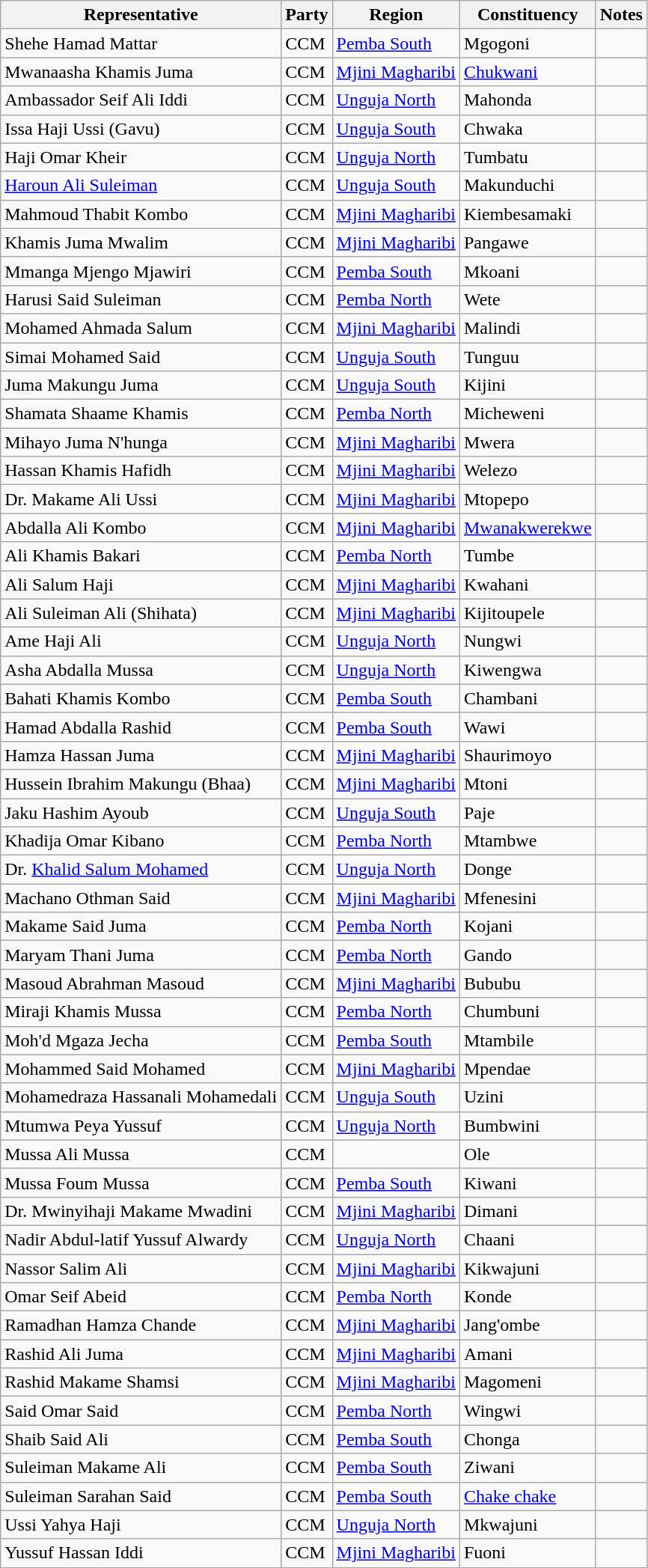<table class="wikitable sortable">
<tr>
<th>Representative</th>
<th>Party</th>
<th>Region</th>
<th>Constituency</th>
<th>Notes</th>
</tr>
<tr>
<td>Shehe Hamad Mattar</td>
<td>CCM</td>
<td><a href='#'>Pemba South</a></td>
<td>Mgogoni</td>
<td></td>
</tr>
<tr>
<td>Mwanaasha Khamis Juma</td>
<td>CCM</td>
<td><a href='#'>Mjini Magharibi</a></td>
<td><a href='#'>Chukwani</a></td>
<td></td>
</tr>
<tr>
<td>Ambassador Seif Ali Iddi</td>
<td>CCM</td>
<td><a href='#'>Unguja North</a></td>
<td>Mahonda</td>
<td></td>
</tr>
<tr>
<td>Issa Haji Ussi (Gavu)</td>
<td>CCM</td>
<td><a href='#'>Unguja South</a></td>
<td>Chwaka</td>
<td></td>
</tr>
<tr>
<td>Haji Omar Kheir</td>
<td>CCM</td>
<td><a href='#'>Unguja North</a></td>
<td>Tumbatu</td>
<td></td>
</tr>
<tr>
<td><a href='#'>Haroun Ali Suleiman</a></td>
<td>CCM</td>
<td><a href='#'>Unguja South</a></td>
<td>Makunduchi</td>
<td></td>
</tr>
<tr>
<td>Mahmoud Thabit Kombo</td>
<td>CCM</td>
<td><a href='#'>Mjini Magharibi</a></td>
<td>Kiembesamaki</td>
<td></td>
</tr>
<tr>
<td>Khamis Juma Mwalim</td>
<td>CCM</td>
<td><a href='#'>Mjini Magharibi</a></td>
<td>Pangawe</td>
<td></td>
</tr>
<tr>
<td>Mmanga Mjengo Mjawiri</td>
<td>CCM</td>
<td><a href='#'>Pemba South</a></td>
<td>Mkoani</td>
<td></td>
</tr>
<tr>
<td>Harusi Said Suleiman</td>
<td>CCM</td>
<td><a href='#'>Pemba North</a></td>
<td>Wete</td>
<td></td>
</tr>
<tr>
<td>Mohamed Ahmada Salum</td>
<td>CCM</td>
<td><a href='#'>Mjini Magharibi</a></td>
<td>Malindi</td>
<td></td>
</tr>
<tr>
<td>Simai Mohamed Said</td>
<td>CCM</td>
<td><a href='#'>Unguja South</a></td>
<td>Tunguu</td>
<td></td>
</tr>
<tr>
<td>Juma Makungu Juma</td>
<td>CCM</td>
<td><a href='#'>Unguja South</a></td>
<td>Kijini</td>
<td></td>
</tr>
<tr>
<td>Shamata Shaame Khamis</td>
<td>CCM</td>
<td><a href='#'>Pemba North</a></td>
<td>Micheweni</td>
<td></td>
</tr>
<tr>
<td>Mihayo Juma N'hunga</td>
<td>CCM</td>
<td><a href='#'>Mjini Magharibi</a></td>
<td>Mwera</td>
<td></td>
</tr>
<tr>
<td>Hassan Khamis Hafidh</td>
<td>CCM</td>
<td><a href='#'>Mjini Magharibi</a></td>
<td>Welezo</td>
<td></td>
</tr>
<tr>
<td>Dr. Makame Ali Ussi</td>
<td>CCM</td>
<td><a href='#'>Mjini Magharibi</a></td>
<td>Mtopepo</td>
<td></td>
</tr>
<tr>
<td>Abdalla Ali Kombo</td>
<td>CCM</td>
<td><a href='#'>Mjini Magharibi</a></td>
<td><a href='#'>Mwanakwerekwe</a></td>
<td></td>
</tr>
<tr>
<td>Ali Khamis Bakari</td>
<td>CCM</td>
<td><a href='#'>Pemba North</a></td>
<td>Tumbe</td>
<td></td>
</tr>
<tr>
<td>Ali Salum Haji</td>
<td>CCM</td>
<td><a href='#'>Mjini Magharibi</a></td>
<td>Kwahani</td>
<td></td>
</tr>
<tr>
<td>Ali Suleiman Ali (Shihata)</td>
<td>CCM</td>
<td><a href='#'>Mjini Magharibi</a></td>
<td>Kijitoupele</td>
<td></td>
</tr>
<tr>
<td>Ame Haji Ali</td>
<td>CCM</td>
<td><a href='#'>Unguja North</a></td>
<td>Nungwi</td>
<td></td>
</tr>
<tr>
<td>Asha Abdalla Mussa</td>
<td>CCM</td>
<td><a href='#'>Unguja North</a></td>
<td>Kiwengwa</td>
<td></td>
</tr>
<tr>
<td>Bahati Khamis Kombo</td>
<td>CCM</td>
<td><a href='#'>Pemba South</a></td>
<td>Chambani</td>
<td></td>
</tr>
<tr>
<td>Hamad Abdalla Rashid</td>
<td>CCM</td>
<td><a href='#'>Pemba South</a></td>
<td>Wawi</td>
<td></td>
</tr>
<tr>
<td>Hamza Hassan Juma</td>
<td>CCM</td>
<td><a href='#'>Mjini Magharibi</a></td>
<td>Shaurimoyo</td>
<td></td>
</tr>
<tr>
<td>Hussein Ibrahim Makungu (Bhaa)</td>
<td>CCM</td>
<td><a href='#'>Mjini Magharibi</a></td>
<td>Mtoni</td>
<td></td>
</tr>
<tr>
<td>Jaku Hashim Ayoub</td>
<td>CCM</td>
<td><a href='#'>Unguja South</a></td>
<td>Paje</td>
<td></td>
</tr>
<tr>
<td>Khadija Omar Kibano</td>
<td>CCM</td>
<td><a href='#'>Pemba North</a></td>
<td>Mtambwe</td>
<td></td>
</tr>
<tr>
<td>Dr. <a href='#'>Khalid Salum Mohamed</a></td>
<td>CCM</td>
<td><a href='#'>Unguja North</a></td>
<td>Donge</td>
<td></td>
</tr>
<tr>
<td>Machano Othman Said</td>
<td>CCM</td>
<td><a href='#'>Mjini Magharibi</a></td>
<td>Mfenesini</td>
<td></td>
</tr>
<tr>
<td>Makame Said Juma</td>
<td>CCM</td>
<td><a href='#'>Pemba North</a></td>
<td>Kojani</td>
<td></td>
</tr>
<tr>
<td>Maryam Thani Juma</td>
<td>CCM</td>
<td><a href='#'>Pemba North</a></td>
<td>Gando</td>
<td></td>
</tr>
<tr>
<td>Masoud Abrahman Masoud</td>
<td>CCM</td>
<td><a href='#'>Mjini Magharibi</a></td>
<td>Bububu</td>
<td></td>
</tr>
<tr>
<td>Miraji Khamis Mussa</td>
<td>CCM</td>
<td><a href='#'>Pemba North</a></td>
<td>Chumbuni</td>
<td></td>
</tr>
<tr>
<td>Moh'd Mgaza Jecha</td>
<td>CCM</td>
<td><a href='#'>Pemba South</a></td>
<td>Mtambile</td>
<td></td>
</tr>
<tr>
<td>Mohammed Said Mohamed</td>
<td>CCM</td>
<td><a href='#'>Mjini Magharibi</a></td>
<td>Mpendae</td>
<td></td>
</tr>
<tr>
<td>Mohamedraza Hassanali Mohamedali</td>
<td>CCM</td>
<td><a href='#'>Unguja South</a></td>
<td>Uzini</td>
<td></td>
</tr>
<tr>
<td>Mtumwa Peya Yussuf</td>
<td>CCM</td>
<td><a href='#'>Unguja North</a></td>
<td>Bumbwini</td>
<td></td>
</tr>
<tr>
<td>Mussa Ali Mussa</td>
<td>CCM</td>
<td></td>
<td>Ole</td>
<td></td>
</tr>
<tr>
<td>Mussa Foum Mussa</td>
<td>CCM</td>
<td><a href='#'>Pemba South</a></td>
<td>Kiwani</td>
<td></td>
</tr>
<tr>
<td>Dr. Mwinyihaji Makame Mwadini</td>
<td>CCM</td>
<td><a href='#'>Mjini Magharibi</a></td>
<td>Dimani</td>
<td></td>
</tr>
<tr>
<td>Nadir Abdul-latif Yussuf Alwardy</td>
<td>CCM</td>
<td><a href='#'>Unguja North</a></td>
<td>Chaani</td>
<td></td>
</tr>
<tr>
<td>Nassor Salim Ali</td>
<td>CCM</td>
<td><a href='#'>Mjini Magharibi</a></td>
<td>Kikwajuni</td>
<td></td>
</tr>
<tr>
<td>Omar Seif Abeid</td>
<td>CCM</td>
<td><a href='#'>Pemba North</a></td>
<td>Konde</td>
<td></td>
</tr>
<tr>
<td>Ramadhan Hamza Chande</td>
<td>CCM</td>
<td><a href='#'>Mjini Magharibi</a></td>
<td>Jang'ombe</td>
<td></td>
</tr>
<tr>
<td>Rashid Ali Juma</td>
<td>CCM</td>
<td><a href='#'>Mjini Magharibi</a></td>
<td>Amani</td>
<td></td>
</tr>
<tr>
<td>Rashid Makame Shamsi</td>
<td>CCM</td>
<td><a href='#'>Mjini Magharibi</a></td>
<td>Magomeni</td>
<td></td>
</tr>
<tr>
<td>Said Omar Said</td>
<td>CCM</td>
<td><a href='#'>Pemba North</a></td>
<td>Wingwi</td>
<td></td>
</tr>
<tr>
<td>Shaib Said Ali</td>
<td>CCM</td>
<td><a href='#'>Pemba South</a></td>
<td>Chonga</td>
<td></td>
</tr>
<tr>
<td>Suleiman Makame Ali</td>
<td>CCM</td>
<td><a href='#'>Pemba South</a></td>
<td>Ziwani</td>
<td></td>
</tr>
<tr>
<td>Suleiman Sarahan Said</td>
<td>CCM</td>
<td><a href='#'>Pemba South</a></td>
<td><a href='#'>Chake chake</a></td>
<td></td>
</tr>
<tr>
<td>Ussi Yahya Haji</td>
<td>CCM</td>
<td><a href='#'>Unguja North</a></td>
<td>Mkwajuni</td>
<td></td>
</tr>
<tr>
<td>Yussuf Hassan Iddi</td>
<td>CCM</td>
<td><a href='#'>Mjini Magharibi</a></td>
<td>Fuoni</td>
<td></td>
</tr>
</table>
